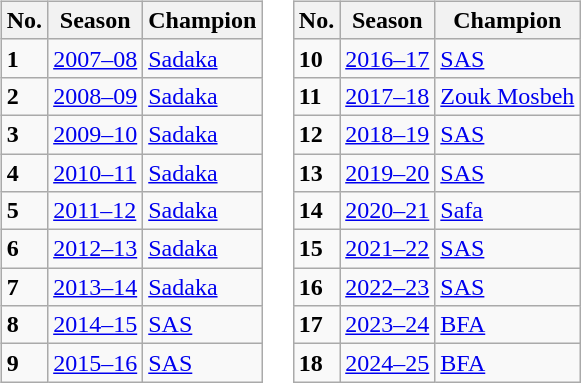<table>
<tr>
<td valign="top"><br><table class="wikitable">
<tr>
<th>No.</th>
<th>Season</th>
<th>Champion</th>
</tr>
<tr>
<td><strong>1</strong></td>
<td><a href='#'>2007–08</a></td>
<td><a href='#'>Sadaka</a></td>
</tr>
<tr>
<td><strong>2</strong></td>
<td><a href='#'>2008–09</a></td>
<td><a href='#'>Sadaka</a></td>
</tr>
<tr>
<td><strong>3</strong></td>
<td><a href='#'>2009–10</a></td>
<td><a href='#'>Sadaka</a></td>
</tr>
<tr>
<td><strong>4</strong></td>
<td><a href='#'>2010–11</a></td>
<td><a href='#'>Sadaka</a></td>
</tr>
<tr>
<td><strong>5</strong></td>
<td><a href='#'>2011–12</a></td>
<td><a href='#'>Sadaka</a></td>
</tr>
<tr>
<td><strong>6</strong></td>
<td><a href='#'>2012–13</a></td>
<td><a href='#'>Sadaka</a></td>
</tr>
<tr>
<td><strong>7</strong></td>
<td><a href='#'>2013–14</a></td>
<td><a href='#'>Sadaka</a></td>
</tr>
<tr>
<td><strong>8</strong></td>
<td><a href='#'>2014–15</a></td>
<td><a href='#'>SAS</a></td>
</tr>
<tr>
<td><strong>9</strong></td>
<td><a href='#'>2015–16</a></td>
<td><a href='#'>SAS</a></td>
</tr>
</table>
</td>
<td valign="top"><br><table class="wikitable">
<tr>
<th>No.</th>
<th>Season</th>
<th>Champion</th>
</tr>
<tr>
<td><strong>10</strong></td>
<td><a href='#'>2016–17</a></td>
<td><a href='#'>SAS</a></td>
</tr>
<tr>
<td><strong>11</strong></td>
<td><a href='#'>2017–18</a></td>
<td><a href='#'>Zouk Mosbeh</a></td>
</tr>
<tr>
<td><strong>12</strong></td>
<td><a href='#'>2018–19</a></td>
<td><a href='#'>SAS</a></td>
</tr>
<tr>
<td><strong>13</strong></td>
<td><a href='#'>2019–20</a></td>
<td><a href='#'>SAS</a></td>
</tr>
<tr>
<td><strong>14</strong></td>
<td><a href='#'>2020–21</a></td>
<td><a href='#'>Safa</a></td>
</tr>
<tr>
<td><strong>15</strong></td>
<td><a href='#'>2021–22</a></td>
<td><a href='#'>SAS</a></td>
</tr>
<tr>
<td><strong>16</strong></td>
<td><a href='#'>2022–23</a></td>
<td><a href='#'>SAS</a></td>
</tr>
<tr>
<td><strong>17</strong></td>
<td><a href='#'>2023–24</a></td>
<td><a href='#'>BFA</a></td>
</tr>
<tr>
<td><strong>18</strong></td>
<td><a href='#'>2024–25</a></td>
<td><a href='#'>BFA</a></td>
</tr>
</table>
</td>
</tr>
</table>
